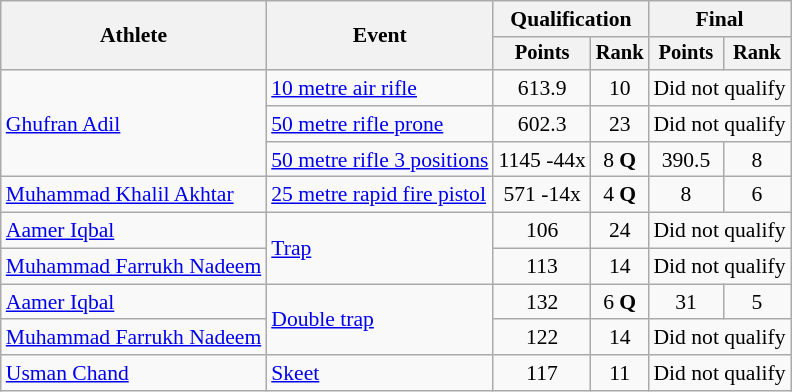<table class="wikitable" style="font-size:90%">
<tr>
<th rowspan=2>Athlete</th>
<th rowspan=2>Event</th>
<th colspan=2>Qualification</th>
<th colspan=2>Final</th>
</tr>
<tr style="font-size:95%">
<th>Points</th>
<th>Rank</th>
<th>Points</th>
<th>Rank</th>
</tr>
<tr align=center>
<td align=left rowspan=3><a href='#'>Ghufran Adil</a></td>
<td align=left><a href='#'>10 metre air rifle</a></td>
<td>613.9</td>
<td>10</td>
<td colspan=2>Did not qualify</td>
</tr>
<tr align=center>
<td align=left><a href='#'>50 metre rifle prone</a></td>
<td>602.3</td>
<td>23</td>
<td colspan=2>Did not qualify</td>
</tr>
<tr align=center>
<td align=left><a href='#'>50 metre rifle 3 positions</a></td>
<td>1145 -44x</td>
<td>8 <strong>Q</strong></td>
<td>390.5</td>
<td>8</td>
</tr>
<tr align=center>
<td align=left><a href='#'>Muhammad Khalil Akhtar</a></td>
<td align=left><a href='#'>25 metre rapid fire pistol</a></td>
<td>571 -14x</td>
<td>4 <strong>Q</strong></td>
<td>8</td>
<td>6</td>
</tr>
<tr align=center>
<td align=left><a href='#'>Aamer Iqbal</a></td>
<td align=left rowspan=2><a href='#'>Trap</a></td>
<td>106</td>
<td>24</td>
<td colspan=2>Did not qualify</td>
</tr>
<tr align=center>
<td align=left><a href='#'>Muhammad Farrukh Nadeem</a></td>
<td>113</td>
<td>14</td>
<td colspan=2>Did not qualify</td>
</tr>
<tr align=center>
<td align=left><a href='#'>Aamer Iqbal</a></td>
<td align=left rowspan=2><a href='#'>Double trap</a></td>
<td>132</td>
<td>6 <strong>Q</strong></td>
<td>31</td>
<td>5</td>
</tr>
<tr align=center>
<td align=left><a href='#'>Muhammad Farrukh Nadeem</a></td>
<td>122</td>
<td>14</td>
<td colspan=2>Did not qualify</td>
</tr>
<tr align=center>
<td align=left><a href='#'>Usman Chand</a></td>
<td align=left><a href='#'>Skeet</a></td>
<td>117</td>
<td>11</td>
<td colspan=2>Did not qualify</td>
</tr>
</table>
